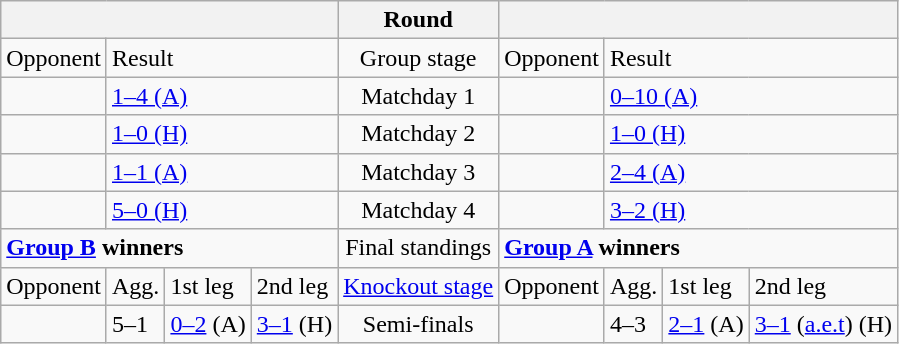<table class="wikitable">
<tr>
<th colspan="4"></th>
<th>Round</th>
<th colspan="4"></th>
</tr>
<tr>
<td>Opponent</td>
<td colspan="3">Result</td>
<td style="text-align:center">Group stage</td>
<td>Opponent</td>
<td colspan="3">Result</td>
</tr>
<tr>
<td align="left"></td>
<td colspan="3"><a href='#'>1–4 (A)</a></td>
<td style="text-align:center">Matchday 1</td>
<td align="left"></td>
<td colspan="3"><a href='#'>0–10 (A)</a></td>
</tr>
<tr>
<td align="left"></td>
<td colspan="3"><a href='#'>1–0 (H)</a></td>
<td style="text-align:center">Matchday 2</td>
<td align="left"></td>
<td colspan="3"><a href='#'>1–0 (H)</a></td>
</tr>
<tr>
<td align="left"></td>
<td colspan="3"><a href='#'>1–1 (A)</a></td>
<td style="text-align:center">Matchday 3</td>
<td align="left"></td>
<td colspan="3"><a href='#'>2–4 (A)</a></td>
</tr>
<tr>
<td align="left"></td>
<td colspan="3"><a href='#'>5–0 (H)</a></td>
<td style="text-align:center">Matchday 4</td>
<td align="left"></td>
<td colspan="3"><a href='#'>3–2 (H)</a></td>
</tr>
<tr>
<td colspan="4"><strong><a href='#'>Group B</a> winners</strong><div></div></td>
<td style="text-align:center">Final standings</td>
<td colspan="4"><strong><a href='#'>Group A</a> winners</strong><div></div></td>
</tr>
<tr>
<td>Opponent</td>
<td>Agg.</td>
<td>1st leg</td>
<td>2nd leg</td>
<td style="text-align:center"><a href='#'>Knockout stage</a></td>
<td>Opponent</td>
<td>Agg.</td>
<td>1st leg</td>
<td>2nd leg</td>
</tr>
<tr>
<td align="left"></td>
<td>5–1</td>
<td><a href='#'>0–2</a> (A)</td>
<td><a href='#'>3–1</a> (H)</td>
<td style="text-align:center">Semi-finals</td>
<td align="left"></td>
<td>4–3</td>
<td><a href='#'>2–1</a> (A)</td>
<td><a href='#'>3–1</a> (<a href='#'>a.e.t</a>) (H)</td>
</tr>
</table>
